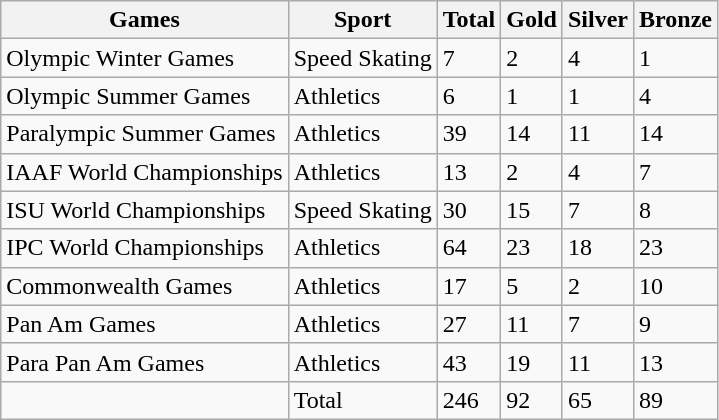<table class="wikitable">
<tr>
<th>Games</th>
<th>Sport</th>
<th>Total</th>
<th>Gold</th>
<th>Silver</th>
<th>Bronze</th>
</tr>
<tr>
<td>Olympic Winter Games</td>
<td>Speed Skating</td>
<td>7</td>
<td>2</td>
<td>4</td>
<td>1</td>
</tr>
<tr>
<td>Olympic Summer Games</td>
<td>Athletics</td>
<td>6</td>
<td>1</td>
<td>1</td>
<td>4</td>
</tr>
<tr>
<td>Paralympic Summer Games</td>
<td>Athletics</td>
<td>39</td>
<td>14</td>
<td>11</td>
<td>14</td>
</tr>
<tr>
<td>IAAF World Championships</td>
<td>Athletics</td>
<td>13</td>
<td>2</td>
<td>4</td>
<td>7</td>
</tr>
<tr>
<td>ISU World Championships</td>
<td>Speed Skating</td>
<td>30</td>
<td>15</td>
<td>7</td>
<td>8</td>
</tr>
<tr>
<td>IPC World Championships</td>
<td>Athletics</td>
<td>64</td>
<td>23</td>
<td>18</td>
<td>23</td>
</tr>
<tr>
<td>Commonwealth Games</td>
<td>Athletics</td>
<td>17</td>
<td>5</td>
<td>2</td>
<td>10</td>
</tr>
<tr>
<td>Pan Am Games</td>
<td>Athletics</td>
<td>27</td>
<td>11</td>
<td>7</td>
<td>9</td>
</tr>
<tr>
<td>Para Pan Am Games</td>
<td>Athletics</td>
<td>43</td>
<td>19</td>
<td>11</td>
<td>13</td>
</tr>
<tr>
<td></td>
<td>Total</td>
<td>246</td>
<td>92</td>
<td>65</td>
<td>89</td>
</tr>
</table>
